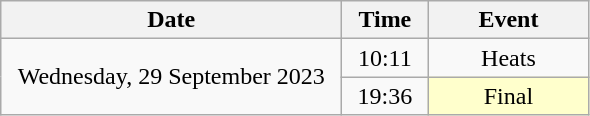<table class = "wikitable" style="text-align:center;">
<tr>
<th width=220>Date</th>
<th width=50>Time</th>
<th width=100>Event</th>
</tr>
<tr>
<td rowspan=3>Wednesday, 29 September 2023</td>
<td>10:11</td>
<td>Heats</td>
</tr>
<tr>
<td>19:36</td>
<td bgcolor=ffffcc>Final</td>
</tr>
</table>
